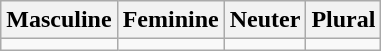<table class="wikitable">
<tr>
<th>Masculine</th>
<th>Feminine</th>
<th>Neuter</th>
<th>Plural</th>
</tr>
<tr>
<td></td>
<td></td>
<td></td>
<td></td>
</tr>
</table>
